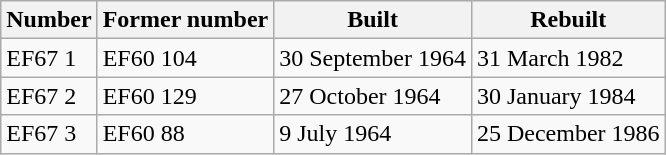<table class="wikitable">
<tr>
<th>Number</th>
<th>Former number</th>
<th>Built</th>
<th>Rebuilt</th>
</tr>
<tr>
<td>EF67 1</td>
<td>EF60 104</td>
<td>30 September 1964</td>
<td>31 March 1982</td>
</tr>
<tr>
<td>EF67 2</td>
<td>EF60 129</td>
<td>27 October 1964</td>
<td>30 January 1984</td>
</tr>
<tr>
<td>EF67 3</td>
<td>EF60 88</td>
<td>9 July 1964</td>
<td>25 December 1986</td>
</tr>
</table>
